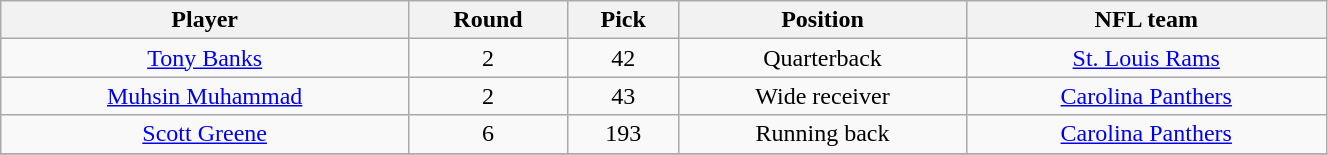<table class="wikitable" width="70%">
<tr>
<th>Player</th>
<th>Round</th>
<th>Pick</th>
<th>Position</th>
<th>NFL team</th>
</tr>
<tr align="center" bgcolor="">
<td><a href='#'>Tony Banks</a></td>
<td>2</td>
<td>42</td>
<td>Quarterback</td>
<td><a href='#'>St. Louis Rams</a></td>
</tr>
<tr align="center" bgcolor="">
<td><a href='#'>Muhsin Muhammad</a></td>
<td>2</td>
<td>43</td>
<td>Wide receiver</td>
<td><a href='#'>Carolina Panthers</a></td>
</tr>
<tr align="center" bgcolor="">
<td><a href='#'>Scott Greene</a></td>
<td>6</td>
<td>193</td>
<td>Running back</td>
<td><a href='#'>Carolina Panthers</a></td>
</tr>
<tr>
</tr>
</table>
